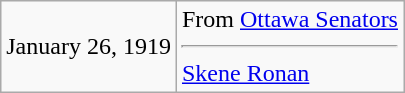<table class="wikitable">
<tr>
<td>January 26, 1919</td>
<td valign="top">From <a href='#'>Ottawa Senators</a><hr><a href='#'>Skene Ronan</a></td>
</tr>
</table>
